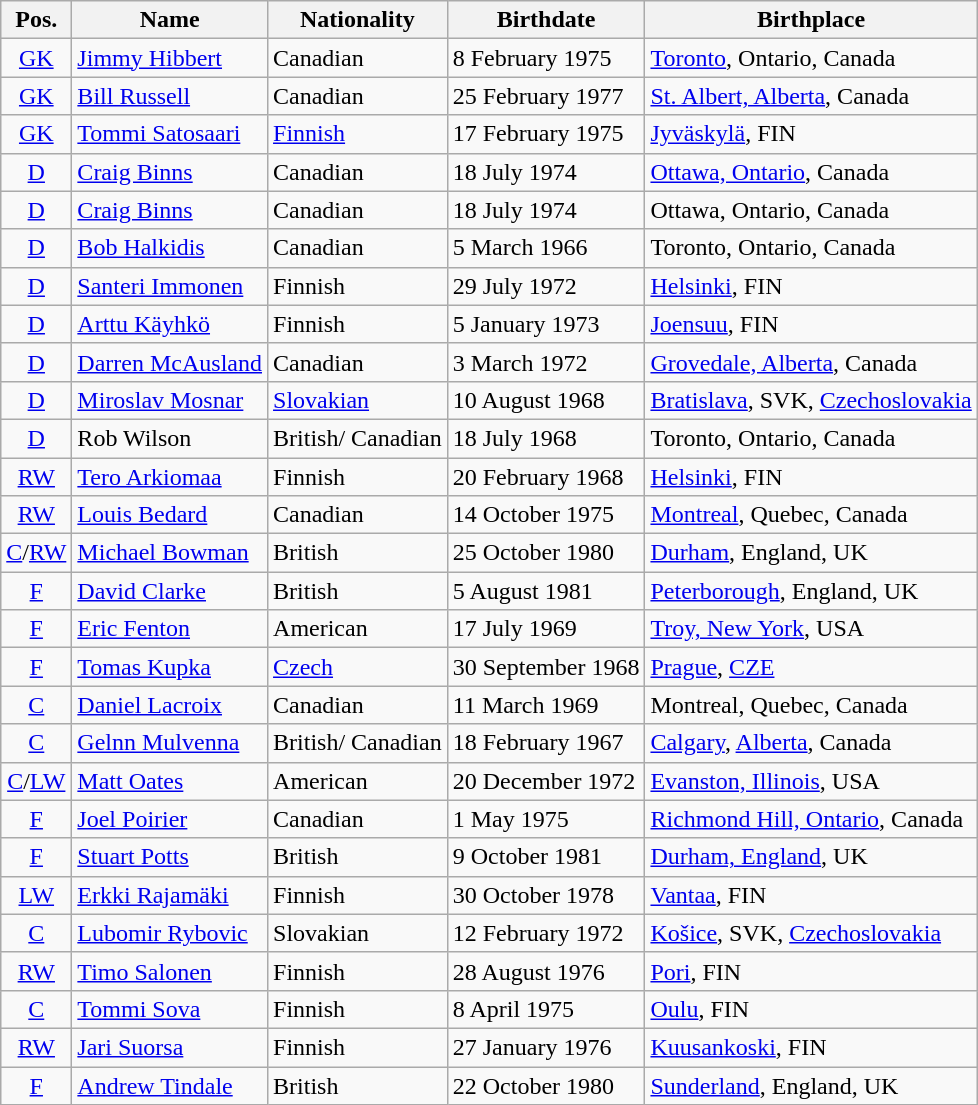<table class="wikitable">
<tr>
<th>Pos.</th>
<th>Name</th>
<th>Nationality</th>
<th>Birthdate</th>
<th>Birthplace</th>
</tr>
<tr>
<td style="text-align:center;"><a href='#'>GK</a></td>
<td><a href='#'>Jimmy Hibbert</a></td>
<td> Canadian</td>
<td>8 February 1975</td>
<td><a href='#'>Toronto</a>, Ontario, Canada</td>
</tr>
<tr>
<td style="text-align:center;"><a href='#'>GK</a></td>
<td><a href='#'>Bill Russell</a></td>
<td> Canadian</td>
<td>25 February 1977</td>
<td><a href='#'>St. Albert, Alberta</a>, Canada</td>
</tr>
<tr>
<td style="text-align:center;"><a href='#'>GK</a></td>
<td><a href='#'>Tommi Satosaari</a></td>
<td> <a href='#'>Finnish</a></td>
<td>17 February 1975</td>
<td><a href='#'>Jyväskylä</a>, FIN</td>
</tr>
<tr>
<td style="text-align:center;"><a href='#'>D</a></td>
<td><a href='#'>Craig Binns</a></td>
<td> Canadian</td>
<td>18 July 1974</td>
<td><a href='#'>Ottawa, Ontario</a>, Canada</td>
</tr>
<tr>
<td style="text-align:center;"><a href='#'>D</a></td>
<td><a href='#'>Craig Binns</a></td>
<td> Canadian</td>
<td>18 July 1974</td>
<td>Ottawa, Ontario, Canada</td>
</tr>
<tr>
<td style="text-align:center;"><a href='#'>D</a></td>
<td><a href='#'>Bob Halkidis</a></td>
<td> Canadian</td>
<td>5 March 1966</td>
<td>Toronto, Ontario, Canada</td>
</tr>
<tr>
<td style="text-align:center;"><a href='#'>D</a></td>
<td><a href='#'>Santeri Immonen</a></td>
<td> Finnish</td>
<td>29 July 1972</td>
<td><a href='#'>Helsinki</a>, FIN</td>
</tr>
<tr>
<td style="text-align:center;"><a href='#'>D</a></td>
<td><a href='#'>Arttu Käyhkö</a></td>
<td> Finnish</td>
<td>5 January 1973</td>
<td><a href='#'>Joensuu</a>, FIN</td>
</tr>
<tr>
<td style="text-align:center;"><a href='#'>D</a></td>
<td><a href='#'>Darren McAusland</a></td>
<td> Canadian</td>
<td>3 March 1972</td>
<td><a href='#'>Grovedale, Alberta</a>, Canada</td>
</tr>
<tr>
<td style="text-align:center;"><a href='#'>D</a></td>
<td><a href='#'>Miroslav Mosnar</a></td>
<td> <a href='#'>Slovakian</a></td>
<td>10 August 1968</td>
<td><a href='#'>Bratislava</a>, SVK, <a href='#'>Czechoslovakia</a></td>
</tr>
<tr>
<td style="text-align:center;"><a href='#'>D</a></td>
<td>Rob Wilson</td>
<td> British/ Canadian</td>
<td>18 July 1968</td>
<td>Toronto, Ontario, Canada</td>
</tr>
<tr>
<td style="text-align:center;"><a href='#'>RW</a></td>
<td><a href='#'>Tero Arkiomaa</a></td>
<td> Finnish</td>
<td>20 February 1968</td>
<td><a href='#'>Helsinki</a>, FIN</td>
</tr>
<tr>
<td style="text-align:center;"><a href='#'>RW</a></td>
<td><a href='#'>Louis Bedard</a></td>
<td> Canadian</td>
<td>14 October 1975</td>
<td><a href='#'>Montreal</a>, Quebec, Canada</td>
</tr>
<tr>
<td style="text-align:center;"><a href='#'>C</a>/<a href='#'>RW</a></td>
<td><a href='#'>Michael Bowman</a></td>
<td> British</td>
<td>25 October 1980</td>
<td><a href='#'>Durham</a>, England, UK</td>
</tr>
<tr>
<td style="text-align:center;"><a href='#'>F</a></td>
<td><a href='#'>David Clarke</a></td>
<td> British</td>
<td>5 August 1981</td>
<td><a href='#'>Peterborough</a>, England, UK</td>
</tr>
<tr>
<td style="text-align:center;"><a href='#'>F</a></td>
<td><a href='#'>Eric Fenton</a></td>
<td> American</td>
<td>17 July 1969</td>
<td><a href='#'>Troy, New York</a>, USA</td>
</tr>
<tr>
<td style="text-align:center;"><a href='#'>F</a></td>
<td><a href='#'>Tomas Kupka</a></td>
<td> <a href='#'>Czech</a></td>
<td>30 September 1968</td>
<td><a href='#'>Prague</a>, <a href='#'>CZE</a></td>
</tr>
<tr>
<td style="text-align:center;"><a href='#'>C</a></td>
<td><a href='#'>Daniel Lacroix</a></td>
<td> Canadian</td>
<td>11 March 1969</td>
<td>Montreal, Quebec, Canada</td>
</tr>
<tr>
<td style="text-align:center;"><a href='#'>C</a></td>
<td><a href='#'>Gelnn Mulvenna</a></td>
<td> British/ Canadian</td>
<td>18 February 1967</td>
<td><a href='#'>Calgary</a>, <a href='#'>Alberta</a>, Canada</td>
</tr>
<tr>
<td style="text-align:center;"><a href='#'>C</a>/<a href='#'>LW</a></td>
<td><a href='#'>Matt Oates</a></td>
<td> American</td>
<td>20 December 1972</td>
<td><a href='#'>Evanston, Illinois</a>, USA</td>
</tr>
<tr>
<td style="text-align:center;"><a href='#'>F</a></td>
<td><a href='#'>Joel Poirier</a></td>
<td> Canadian</td>
<td>1 May 1975</td>
<td><a href='#'>Richmond Hill, Ontario</a>, Canada</td>
</tr>
<tr>
<td style="text-align:center;"><a href='#'>F</a></td>
<td><a href='#'>Stuart Potts</a></td>
<td> British</td>
<td>9 October 1981</td>
<td><a href='#'>Durham, England</a>, UK</td>
</tr>
<tr>
<td style="text-align:center;"><a href='#'>LW</a></td>
<td><a href='#'>Erkki Rajamäki</a></td>
<td> Finnish</td>
<td>30 October 1978</td>
<td><a href='#'>Vantaa</a>, FIN</td>
</tr>
<tr>
<td style="text-align:center;"><a href='#'>C</a></td>
<td><a href='#'>Lubomir Rybovic</a></td>
<td> Slovakian</td>
<td>12 February 1972</td>
<td><a href='#'>Košice</a>, SVK, <a href='#'>Czechoslovakia</a></td>
</tr>
<tr>
<td style="text-align:center;"><a href='#'>RW</a></td>
<td><a href='#'>Timo Salonen</a></td>
<td> Finnish</td>
<td>28 August 1976</td>
<td><a href='#'>Pori</a>, FIN</td>
</tr>
<tr>
<td style="text-align:center;"><a href='#'>C</a></td>
<td><a href='#'>Tommi Sova</a></td>
<td> Finnish</td>
<td>8 April 1975</td>
<td><a href='#'>Oulu</a>, FIN</td>
</tr>
<tr>
<td style="text-align:center;"><a href='#'>RW</a></td>
<td><a href='#'>Jari Suorsa</a></td>
<td> Finnish</td>
<td>27 January 1976</td>
<td><a href='#'>Kuusankoski</a>, FIN</td>
</tr>
<tr>
<td style="text-align:center;"><a href='#'>F</a></td>
<td><a href='#'>Andrew Tindale</a></td>
<td> British</td>
<td>22 October 1980</td>
<td><a href='#'>Sunderland</a>, England, UK</td>
</tr>
</table>
